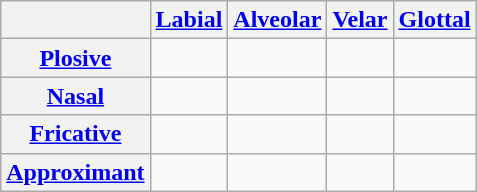<table class="wikitable">
<tr>
<th></th>
<th><a href='#'>Labial</a></th>
<th><a href='#'>Alveolar</a></th>
<th><a href='#'>Velar</a></th>
<th><a href='#'>Glottal</a></th>
</tr>
<tr>
<th><a href='#'>Plosive</a></th>
<td></td>
<td></td>
<td></td>
<td></td>
</tr>
<tr>
<th><a href='#'>Nasal</a></th>
<td></td>
<td></td>
<td></td>
<td></td>
</tr>
<tr>
<th><a href='#'>Fricative</a></th>
<td> </td>
<td></td>
<td></td>
<td></td>
</tr>
<tr>
<th><a href='#'>Approximant</a></th>
<td></td>
<td></td>
<td></td>
<td></td>
</tr>
</table>
